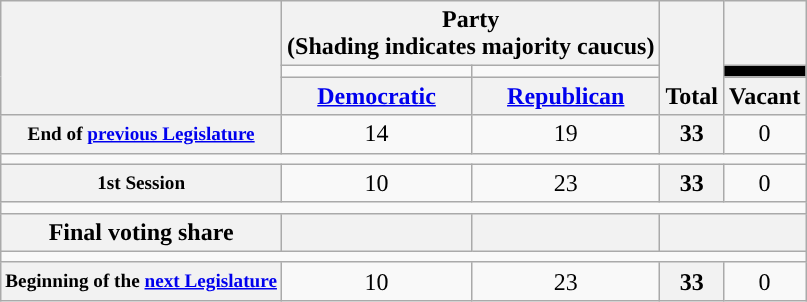<table class=wikitable style="text-align:center">
<tr style="vertical-align:bottom;">
<th rowspan=3></th>
<th colspan=2>Party <div>(Shading indicates majority caucus)</div></th>
<th rowspan=3>Total</th>
<th></th>
</tr>
<tr style="height:5px">
<td style="background-color:"></td>
<td style="background-color:"></td>
<td style="background:black;"></td>
</tr>
<tr>
<th><a href='#'>Democratic</a></th>
<th><a href='#'>Republican</a></th>
<th>Vacant</th>
</tr>
<tr>
<th style="font-size:80%;">End of <a href='#'>previous Legislature</a></th>
<td>14</td>
<td>19</td>
<th>33</th>
<td>0</td>
</tr>
<tr>
<td colspan=6></td>
</tr>
<tr>
<th style="font-size:80%;">1st Session</th>
<td>10</td>
<td>23</td>
<th>33</th>
<td>0</td>
</tr>
<tr>
<td colspan=6></td>
</tr>
<tr>
<th>Final voting share</th>
<th></th>
<th></th>
<th colspan=2></th>
</tr>
<tr>
<td colspan=6></td>
</tr>
<tr>
<th style="font-size:80%;">Beginning of the <a href='#'>next Legislature</a></th>
<td>10</td>
<td>23</td>
<th>33</th>
<td>0</td>
</tr>
</table>
